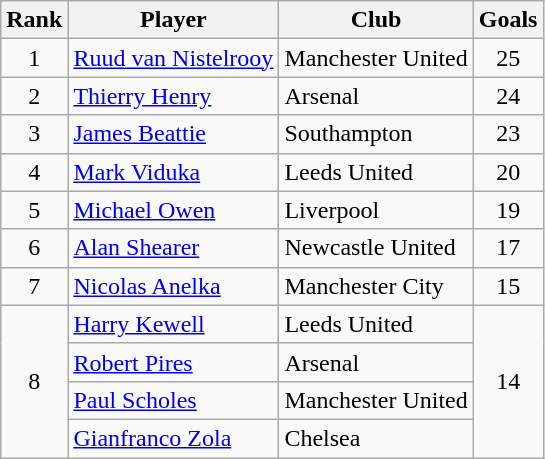<table class="wikitable">
<tr>
<th>Rank</th>
<th>Player</th>
<th>Club</th>
<th>Goals</th>
</tr>
<tr>
<td align=center>1</td>
<td> <a href='#'>Ruud van Nistelrooy</a></td>
<td>Manchester United</td>
<td align=center>25</td>
</tr>
<tr>
<td align=center>2</td>
<td> <a href='#'>Thierry Henry</a></td>
<td>Arsenal</td>
<td align=center>24</td>
</tr>
<tr>
<td align=center>3</td>
<td> <a href='#'>James Beattie</a></td>
<td>Southampton</td>
<td align=center>23</td>
</tr>
<tr>
<td align=center>4</td>
<td> <a href='#'>Mark Viduka</a></td>
<td>Leeds United</td>
<td align=center>20</td>
</tr>
<tr>
<td align=center>5</td>
<td> <a href='#'>Michael Owen</a></td>
<td>Liverpool</td>
<td align=center>19</td>
</tr>
<tr>
<td align=center>6</td>
<td> <a href='#'>Alan Shearer</a></td>
<td>Newcastle United</td>
<td align=center>17</td>
</tr>
<tr>
<td align=center>7</td>
<td> <a href='#'>Nicolas Anelka</a></td>
<td>Manchester City</td>
<td align=center>15</td>
</tr>
<tr>
<td rowspan="4" style="text-align:center;">8</td>
<td> <a href='#'>Harry Kewell</a></td>
<td>Leeds United</td>
<td rowspan="4" style="text-align:center;">14</td>
</tr>
<tr>
<td> <a href='#'>Robert Pires</a></td>
<td>Arsenal</td>
</tr>
<tr>
<td> <a href='#'>Paul Scholes</a></td>
<td>Manchester United</td>
</tr>
<tr>
<td> <a href='#'>Gianfranco Zola</a></td>
<td>Chelsea</td>
</tr>
</table>
